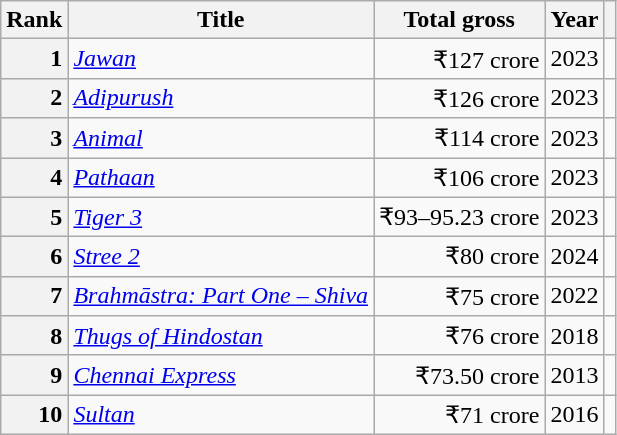<table class="wikitable sortable plainrowheaders">
<tr>
<th scope="col">Rank</th>
<th scope="col">Title</th>
<th scope="col">Total gross</th>
<th scope="col">Year</th>
<th scope="col" class="unsortable"></th>
</tr>
<tr>
<th scope="row" style=text-align:right>1</th>
<td><em><a href='#'>Jawan</a></em></td>
<td align="right">₹127 crore</td>
<td style="text-align:center;">2023</td>
<td align="center"></td>
</tr>
<tr>
<th scope="row" style=text-align:right>2</th>
<td><em><a href='#'>Adipurush</a></em></td>
<td align="right">₹126 crore</td>
<td align="center">2023</td>
<td style="text-align:center;"></td>
</tr>
<tr>
<th scope="row" style=text-align:right>3</th>
<td><em><a href='#'>Animal</a></em></td>
<td align="right">₹114 crore</td>
<td style="text-align:center;">2023</td>
<td align="center"></td>
</tr>
<tr>
<th scope="row" style=text-align:right>4</th>
<td><em><a href='#'>Pathaan</a></em></td>
<td align="right">₹106 crore</td>
<td style="text-align:center;">2023</td>
<td align="center"></td>
</tr>
<tr>
<th scope="row" style=text-align:right>5</th>
<td><em><a href='#'>Tiger 3</a></em></td>
<td align="right">₹93–95.23 crore</td>
<td style="text-align:center;">2023</td>
<td align="center"></td>
</tr>
<tr>
<th scope="row" style=text-align:right>6</th>
<td><em><a href='#'>Stree 2</a></em></td>
<td align="right">₹80 crore</td>
<td align="center">2024</td>
<td align="center"></td>
</tr>
<tr>
<th scope="row" style=text-align:right>7</th>
<td><em><a href='#'>Brahmāstra: Part One – Shiva</a></em></td>
<td align="right">₹75 crore</td>
<td align="center">2022</td>
<td align="center"></td>
</tr>
<tr>
<th scope="row" style=text-align:right>8</th>
<td><em><a href='#'>Thugs of Hindostan</a></em></td>
<td align="right">₹76 crore</td>
<td align="center">2018</td>
<td align="center"></td>
</tr>
<tr>
<th scope="row" style=text-align:right>9</th>
<td><em><a href='#'>Chennai Express</a></em></td>
<td align="right">₹73.50 crore</td>
<td align="center">2013</td>
<td align="center"></td>
</tr>
<tr>
<th scope="row" style=text-align:right>10</th>
<td><a href='#'><em>Sultan</em></a></td>
<td align="right">₹71 crore</td>
<td align="center">2016</td>
<td align="center"></td>
</tr>
</table>
